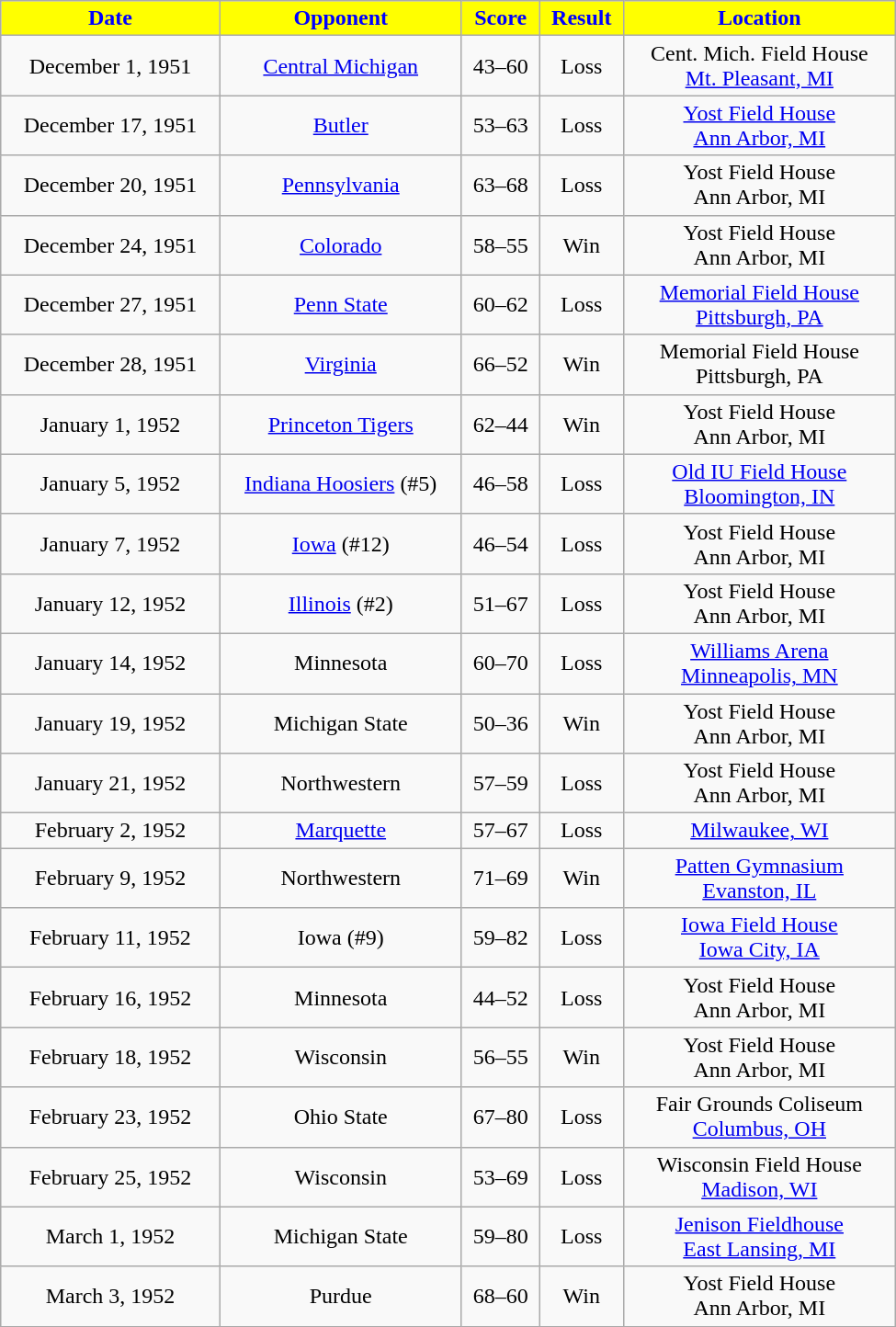<table class="wikitable" width="650">
<tr align="center"  style="background:yellow;color:blue;">
<td><strong>Date</strong></td>
<td><strong>Opponent</strong></td>
<td><strong>Score</strong></td>
<td><strong>Result</strong></td>
<td><strong>Location</strong></td>
</tr>
<tr align="center" bgcolor="">
<td>December 1, 1951</td>
<td><a href='#'>Central Michigan</a></td>
<td>43–60</td>
<td>Loss</td>
<td>Cent. Mich. Field House<br><a href='#'>Mt. Pleasant, MI</a></td>
</tr>
<tr align="center" bgcolor="">
<td>December 17, 1951</td>
<td><a href='#'>Butler</a></td>
<td>53–63</td>
<td>Loss</td>
<td><a href='#'>Yost Field House</a><br><a href='#'>Ann Arbor, MI</a></td>
</tr>
<tr align="center" bgcolor="">
<td>December 20, 1951</td>
<td><a href='#'>Pennsylvania</a></td>
<td>63–68</td>
<td>Loss</td>
<td>Yost Field House<br>Ann Arbor, MI</td>
</tr>
<tr align="center" bgcolor="">
<td>December 24, 1951</td>
<td><a href='#'>Colorado</a></td>
<td>58–55</td>
<td>Win</td>
<td>Yost Field House<br>Ann Arbor, MI</td>
</tr>
<tr align="center" bgcolor="">
<td>December 27, 1951</td>
<td><a href='#'>Penn State</a></td>
<td>60–62</td>
<td>Loss</td>
<td><a href='#'>Memorial Field House</a><br><a href='#'>Pittsburgh, PA</a></td>
</tr>
<tr align="center" bgcolor="">
<td>December 28, 1951</td>
<td><a href='#'>Virginia</a></td>
<td>66–52</td>
<td>Win</td>
<td>Memorial Field House<br>Pittsburgh, PA</td>
</tr>
<tr align="center" bgcolor="">
<td>January 1, 1952</td>
<td><a href='#'>Princeton Tigers</a></td>
<td>62–44</td>
<td>Win</td>
<td>Yost Field House<br>Ann Arbor, MI</td>
</tr>
<tr align="center" bgcolor="">
<td>January 5, 1952</td>
<td><a href='#'>Indiana Hoosiers</a> (#5)</td>
<td>46–58</td>
<td>Loss</td>
<td><a href='#'>Old IU Field House</a><br><a href='#'>Bloomington, IN</a></td>
</tr>
<tr align="center" bgcolor="">
<td>January 7, 1952</td>
<td><a href='#'>Iowa</a> (#12)</td>
<td>46–54</td>
<td>Loss</td>
<td>Yost Field House<br>Ann Arbor, MI</td>
</tr>
<tr align="center" bgcolor="">
<td>January 12, 1952</td>
<td><a href='#'>Illinois</a> (#2)</td>
<td>51–67</td>
<td>Loss</td>
<td>Yost Field House<br>Ann Arbor, MI</td>
</tr>
<tr align="center" bgcolor="">
<td>January 14, 1952</td>
<td>Minnesota</td>
<td>60–70</td>
<td>Loss</td>
<td><a href='#'>Williams Arena</a><br><a href='#'>Minneapolis, MN</a></td>
</tr>
<tr align="center" bgcolor="">
<td>January 19, 1952</td>
<td>Michigan State</td>
<td>50–36</td>
<td>Win</td>
<td>Yost Field House<br>Ann Arbor, MI</td>
</tr>
<tr align="center" bgcolor="">
<td>January 21, 1952</td>
<td>Northwestern</td>
<td>57–59</td>
<td>Loss</td>
<td>Yost Field House<br>Ann Arbor, MI</td>
</tr>
<tr align="center" bgcolor="">
<td>February 2, 1952</td>
<td><a href='#'>Marquette</a></td>
<td>57–67</td>
<td>Loss</td>
<td><a href='#'>Milwaukee, WI</a></td>
</tr>
<tr align="center" bgcolor="">
<td>February 9, 1952</td>
<td>Northwestern</td>
<td>71–69</td>
<td>Win</td>
<td><a href='#'>Patten Gymnasium</a><br><a href='#'>Evanston, IL</a></td>
</tr>
<tr align="center" bgcolor="">
<td>February 11, 1952</td>
<td>Iowa (#9)</td>
<td>59–82</td>
<td>Loss</td>
<td><a href='#'>Iowa Field House</a><br><a href='#'>Iowa City, IA</a></td>
</tr>
<tr align="center" bgcolor="">
<td>February 16, 1952</td>
<td>Minnesota</td>
<td>44–52</td>
<td>Loss</td>
<td>Yost Field House<br>Ann Arbor, MI</td>
</tr>
<tr align="center" bgcolor="">
<td>February 18, 1952</td>
<td>Wisconsin</td>
<td>56–55</td>
<td>Win</td>
<td>Yost Field House<br>Ann Arbor, MI</td>
</tr>
<tr align="center" bgcolor="">
<td>February 23, 1952</td>
<td>Ohio State</td>
<td>67–80</td>
<td>Loss</td>
<td>Fair Grounds Coliseum<br><a href='#'>Columbus, OH</a></td>
</tr>
<tr align="center" bgcolor="">
<td>February 25, 1952</td>
<td>Wisconsin</td>
<td>53–69</td>
<td>Loss</td>
<td>Wisconsin Field House<br><a href='#'>Madison, WI</a></td>
</tr>
<tr align="center" bgcolor="">
<td>March 1, 1952</td>
<td>Michigan State</td>
<td>59–80</td>
<td>Loss</td>
<td><a href='#'>Jenison Fieldhouse</a><br><a href='#'>East Lansing, MI</a></td>
</tr>
<tr align="center" bgcolor="">
<td>March 3, 1952</td>
<td>Purdue</td>
<td>68–60</td>
<td>Win</td>
<td>Yost Field House<br>Ann Arbor, MI</td>
</tr>
<tr align="center" bgcolor="">
</tr>
</table>
